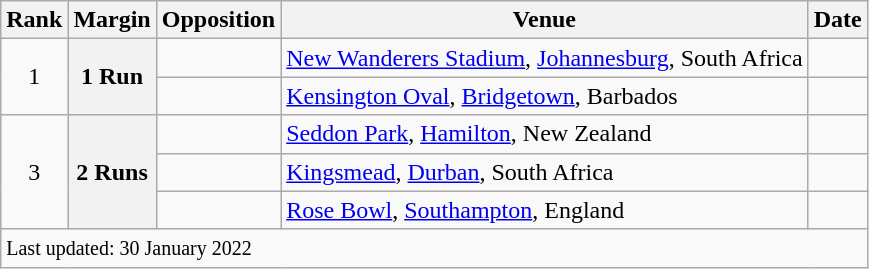<table class="wikitable plainrowheaders">
<tr>
<th scope=col>Rank</th>
<th scope=col>Margin</th>
<th scope=col>Opposition</th>
<th scope=col>Venue</th>
<th scope=col>Date</th>
</tr>
<tr>
<td align=center rowspan=2>1</td>
<th scope=row style=text-align:center rowspan=2>1 Run</th>
<td></td>
<td><a href='#'>New Wanderers Stadium</a>, <a href='#'>Johannesburg</a>, South Africa</td>
<td></td>
</tr>
<tr>
<td></td>
<td><a href='#'>Kensington Oval</a>, <a href='#'>Bridgetown</a>, Barbados</td>
<td></td>
</tr>
<tr>
<td align=center rowspan=3>3</td>
<th scope=row style=text-align:center rowspan=3>2 Runs</th>
<td></td>
<td><a href='#'>Seddon Park</a>, <a href='#'>Hamilton</a>, New Zealand</td>
<td></td>
</tr>
<tr>
<td></td>
<td><a href='#'>Kingsmead</a>, <a href='#'>Durban</a>, South Africa</td>
<td></td>
</tr>
<tr>
<td></td>
<td><a href='#'>Rose Bowl</a>, <a href='#'>Southampton</a>, England</td>
<td></td>
</tr>
<tr>
<td colspan=5><small>Last updated: 30 January 2022</small></td>
</tr>
</table>
